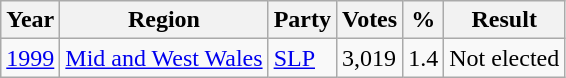<table class="wikitable">
<tr>
<th>Year</th>
<th>Region</th>
<th>Party</th>
<th>Votes</th>
<th>%</th>
<th>Result</th>
</tr>
<tr>
<td><a href='#'>1999</a></td>
<td><a href='#'>Mid and West Wales</a></td>
<td><a href='#'>SLP</a></td>
<td>3,019</td>
<td>1.4</td>
<td>Not elected</td>
</tr>
</table>
